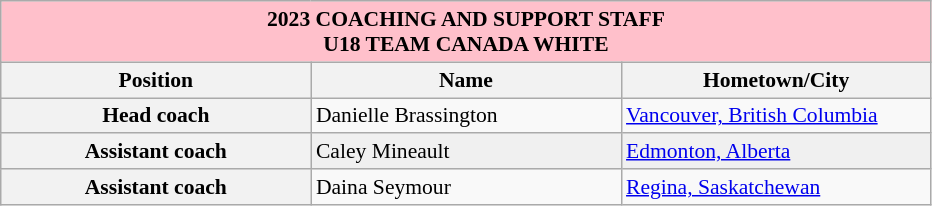<table class="wikitable" style="text-align:left; font-size:90%;">
<tr>
<th style=background:pink colspan=3>2023 COACHING AND SUPPORT STAFF<br>U18 TEAM CANADA WHITE</th>
</tr>
<tr>
<th align=left width=200>Position</th>
<th align=left width=200>Name</th>
<th align=left width=200>Hometown/City</th>
</tr>
<tr>
<th align=left>Head coach</th>
<td>Danielle Brassington</td>
<td><a href='#'>Vancouver, British Columbia</a></td>
</tr>
<tr bgcolor=#f0f0f0>
<th align=left>Assistant coach</th>
<td align=left>Caley Mineault</td>
<td><a href='#'>Edmonton, Alberta</a></td>
</tr>
<tr>
<th align=left>Assistant coach</th>
<td align=left>Daina Seymour</td>
<td><a href='#'>Regina, Saskatchewan</a></td>
</tr>
</table>
